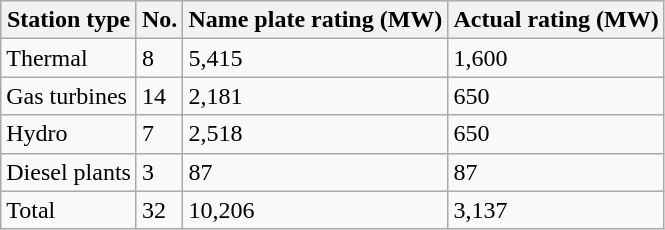<table class="wikitable">
<tr>
<th>Station type</th>
<th>No.</th>
<th>Name plate rating (MW)</th>
<th>Actual rating (MW)</th>
</tr>
<tr>
<td>Thermal</td>
<td>8</td>
<td>5,415</td>
<td>1,600</td>
</tr>
<tr>
<td>Gas turbines</td>
<td>14</td>
<td>2,181</td>
<td>650</td>
</tr>
<tr>
<td>Hydro</td>
<td>7</td>
<td>2,518</td>
<td>650</td>
</tr>
<tr>
<td>Diesel plants</td>
<td>3</td>
<td>87</td>
<td>87</td>
</tr>
<tr>
<td>Total</td>
<td>32</td>
<td>10,206</td>
<td>3,137</td>
</tr>
</table>
